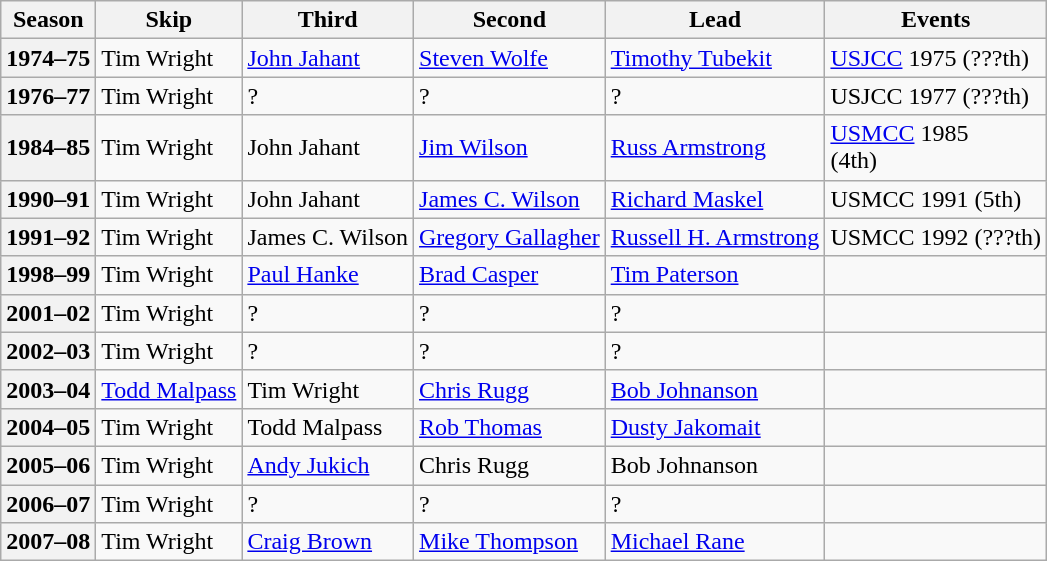<table class="wikitable">
<tr>
<th scope="col">Season</th>
<th scope="col">Skip</th>
<th scope="col">Third</th>
<th scope="col">Second</th>
<th scope="col">Lead</th>
<th scope="col">Events</th>
</tr>
<tr>
<th scope="row">1974–75</th>
<td>Tim Wright</td>
<td><a href='#'>John Jahant</a></td>
<td><a href='#'>Steven Wolfe</a></td>
<td><a href='#'>Timothy Tubekit</a></td>
<td><a href='#'>USJCC</a> 1975 (???th)</td>
</tr>
<tr>
<th scope="row">1976–77</th>
<td>Tim Wright</td>
<td>?</td>
<td>?</td>
<td>?</td>
<td>USJCC 1977 (???th)</td>
</tr>
<tr>
<th scope="row">1984–85</th>
<td>Tim Wright</td>
<td>John Jahant</td>
<td><a href='#'>Jim Wilson</a></td>
<td><a href='#'>Russ Armstrong</a></td>
<td><a href='#'>USMCC</a> 1985 <br> (4th)</td>
</tr>
<tr>
<th scope="row">1990–91</th>
<td>Tim Wright</td>
<td>John Jahant</td>
<td><a href='#'>James C. Wilson</a></td>
<td><a href='#'>Richard Maskel</a></td>
<td>USMCC 1991 (5th)</td>
</tr>
<tr>
<th scope="row">1991–92</th>
<td>Tim Wright</td>
<td>James C. Wilson</td>
<td><a href='#'>Gregory Gallagher</a></td>
<td><a href='#'>Russell H. Armstrong</a></td>
<td>USMCC 1992 (???th)</td>
</tr>
<tr>
<th scope="row">1998–99</th>
<td>Tim Wright</td>
<td><a href='#'>Paul Hanke</a></td>
<td><a href='#'>Brad Casper</a></td>
<td><a href='#'>Tim Paterson</a></td>
<td></td>
</tr>
<tr>
<th scope="row">2001–02</th>
<td>Tim Wright</td>
<td>?</td>
<td>?</td>
<td>?</td>
<td></td>
</tr>
<tr>
<th scope="row">2002–03</th>
<td>Tim Wright</td>
<td>?</td>
<td>?</td>
<td>?</td>
<td></td>
</tr>
<tr>
<th scope="row">2003–04</th>
<td><a href='#'>Todd Malpass</a></td>
<td>Tim Wright</td>
<td><a href='#'>Chris Rugg</a></td>
<td><a href='#'>Bob Johnanson</a></td>
<td></td>
</tr>
<tr>
<th scope="row">2004–05</th>
<td>Tim Wright</td>
<td>Todd Malpass</td>
<td><a href='#'>Rob Thomas</a></td>
<td><a href='#'>Dusty Jakomait</a></td>
<td></td>
</tr>
<tr>
<th scope="row">2005–06</th>
<td>Tim Wright</td>
<td><a href='#'>Andy Jukich</a></td>
<td>Chris Rugg</td>
<td>Bob Johnanson</td>
<td></td>
</tr>
<tr>
<th scope="row">2006–07</th>
<td>Tim Wright</td>
<td>?</td>
<td>?</td>
<td>?</td>
<td></td>
</tr>
<tr>
<th scope="row">2007–08</th>
<td>Tim Wright</td>
<td><a href='#'>Craig Brown</a></td>
<td><a href='#'>Mike Thompson</a></td>
<td><a href='#'>Michael Rane</a></td>
<td></td>
</tr>
</table>
